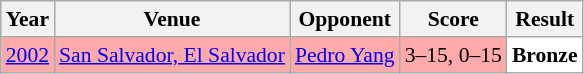<table class="sortable wikitable" style="font-size: 90%;">
<tr>
<th>Year</th>
<th>Venue</th>
<th>Opponent</th>
<th>Score</th>
<th>Result</th>
</tr>
<tr style="background:#FFAAAA">
<td align="center"><a href='#'>2002</a></td>
<td align="left"><a href='#'>San Salvador, El Salvador</a></td>
<td align="left"> <a href='#'>Pedro Yang</a></td>
<td align="left">3–15, 0–15</td>
<td style="text-align:left; background:white"> <strong>Bronze</strong></td>
</tr>
</table>
